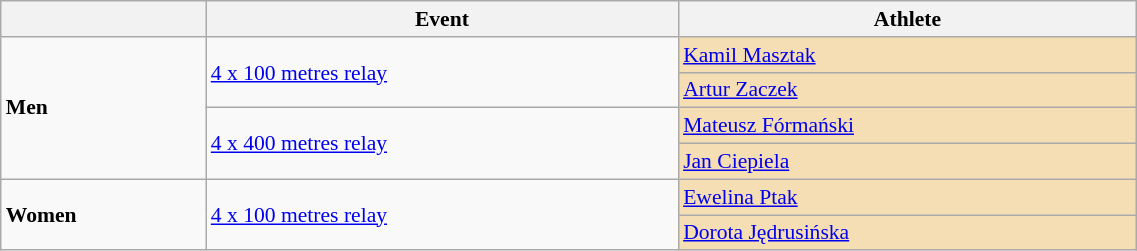<table class="wikitable"  style="font-size:90%; width:60%;">
<tr>
<th></th>
<th>Event</th>
<th>Athlete</th>
</tr>
<tr>
<td rowspan=4><strong>Men</strong></td>
<td rowspan=2><a href='#'>4 x 100 metres relay</a></td>
<td style="background:wheat;"><a href='#'>Kamil Masztak</a></td>
</tr>
<tr>
<td style="background:wheat;"><a href='#'>Artur Zaczek</a></td>
</tr>
<tr>
<td rowspan=2><a href='#'>4 x 400 metres relay</a></td>
<td style="background:wheat;"><a href='#'>Mateusz Fórmański</a></td>
</tr>
<tr>
<td style="background:wheat;"><a href='#'>Jan Ciepiela</a></td>
</tr>
<tr>
<td rowspan=2><strong>Women</strong></td>
<td rowspan=2><a href='#'>4 x 100 metres relay</a></td>
<td style="background:wheat;"><a href='#'>Ewelina Ptak</a></td>
</tr>
<tr>
<td style="background:wheat;"><a href='#'>Dorota Jędrusińska</a></td>
</tr>
</table>
